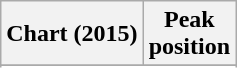<table class="wikitable sortable plainrowheaders" style="text-align:center">
<tr>
<th scope="col">Chart (2015)</th>
<th scope="col">Peak<br>position</th>
</tr>
<tr>
</tr>
<tr>
</tr>
<tr>
</tr>
</table>
